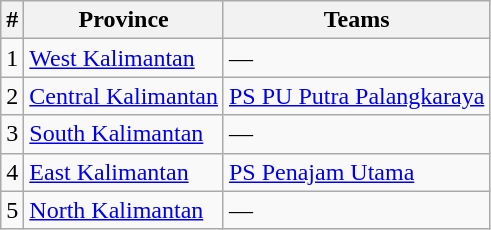<table class="wikitable">
<tr>
<th>#</th>
<th>Province</th>
<th>Teams</th>
</tr>
<tr>
<td>1</td>
<td><a href='#'>West Kalimantan</a></td>
<td>—</td>
</tr>
<tr>
<td>2</td>
<td><a href='#'>Central Kalimantan</a></td>
<td><a href='#'>PS PU Putra Palangkaraya</a></td>
</tr>
<tr>
<td>3</td>
<td><a href='#'>South Kalimantan</a></td>
<td>—</td>
</tr>
<tr>
<td>4</td>
<td><a href='#'>East Kalimantan</a></td>
<td><a href='#'>PS Penajam Utama</a></td>
</tr>
<tr>
<td>5</td>
<td><a href='#'>North Kalimantan</a></td>
<td>—</td>
</tr>
</table>
